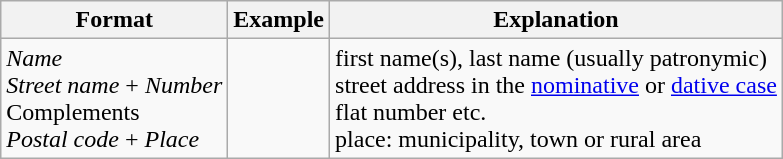<table class="wikitable">
<tr>
<th>Format</th>
<th>Example</th>
<th>Explanation</th>
</tr>
<tr>
<td><em>Name</em><br><em>Street name</em> + <em>Number</em><br>Complements<br><em>Postal code</em> + <em>Place</em></td>
<td></td>
<td>first name(s), last name (usually patronymic)<br>street address in the <a href='#'>nominative</a> or <a href='#'>dative case</a><br>flat number etc.<br>place: municipality, town or rural area</td>
</tr>
</table>
